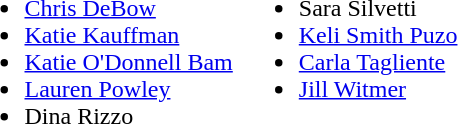<table>
<tr style="vertical-align:top">
<td><br><ul><li><a href='#'>Chris DeBow</a></li><li><a href='#'>Katie Kauffman</a></li><li><a href='#'>Katie O'Donnell Bam</a></li><li><a href='#'>Lauren Powley</a></li><li>Dina Rizzo</li></ul></td>
<td><br><ul><li>Sara Silvetti</li><li><a href='#'>Keli Smith Puzo</a></li><li><a href='#'>Carla Tagliente</a></li><li><a href='#'>Jill Witmer</a></li></ul></td>
</tr>
</table>
